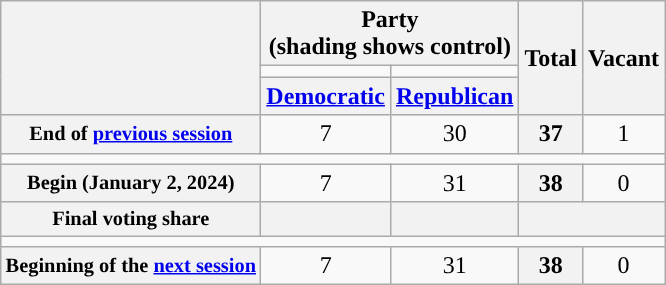<table class="wikitable" style="text-align:center">
<tr>
<th rowspan="3" scope="col"> </th>
<th colspan="2" scope="col">Party<div>(shading shows control)</div></th>
<th rowspan="3" scope="col">Total</th>
<th rowspan="3" scope="col">Vacant</th>
</tr>
<tr style="height:5px">
<td style="background-color:"></td>
<td style="background-color:"></td>
</tr>
<tr>
<th scope="col"><a href='#'>Democratic</a></th>
<th scope="col"><a href='#'>Republican</a></th>
</tr>
<tr>
<th scope="row" style="font-size:85%">End of <a href='#'>previous session</a></th>
<td>7</td>
<td>30</td>
<th>37</th>
<td>1</td>
</tr>
<tr>
<td colspan="5"></td>
</tr>
<tr>
<th scope="row" style="font-size:85%">Begin (January 2, 2024)</th>
<td>7</td>
<td>31</td>
<th>38</th>
<td>0</td>
</tr>
<tr>
<th scope="row" style="font-size:85%">Final voting share</th>
<th></th>
<th></th>
<th colspan="2"></th>
</tr>
<tr>
<td colspan="5"></td>
</tr>
<tr>
<th scope="row" style="font-size:85%">Beginning of the <a href='#'>next session</a></th>
<td>7</td>
<td>31</td>
<th>38</th>
<td>0</td>
</tr>
</table>
